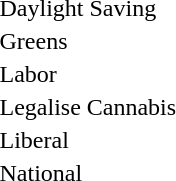<table style="margin-top:1em">
<tr>
<td> </td>
<td>Daylight Saving</td>
</tr>
<tr>
<td> </td>
<td>Greens</td>
</tr>
<tr>
<td> </td>
<td>Labor</td>
</tr>
<tr>
<td> </td>
<td>Legalise Cannabis</td>
</tr>
<tr>
<td width=20 > </td>
<td>Liberal</td>
</tr>
<tr>
<td> </td>
<td>National</td>
</tr>
</table>
